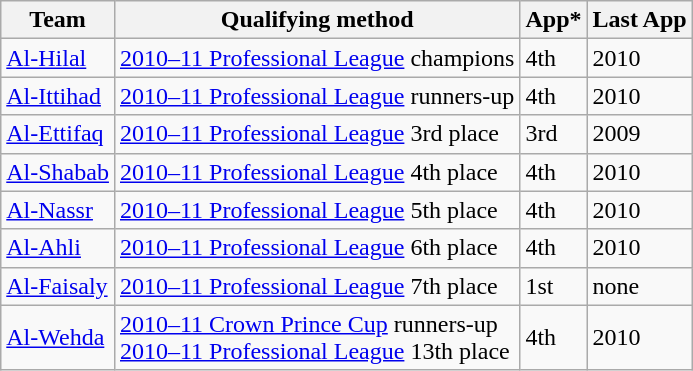<table class="wikitable">
<tr>
<th>Team</th>
<th>Qualifying method</th>
<th>App*</th>
<th>Last App</th>
</tr>
<tr>
<td><a href='#'>Al-Hilal</a></td>
<td><a href='#'>2010–11 Professional League</a> champions</td>
<td>4th</td>
<td>2010</td>
</tr>
<tr>
<td><a href='#'>Al-Ittihad</a></td>
<td><a href='#'>2010–11 Professional League</a> runners-up</td>
<td>4th</td>
<td>2010</td>
</tr>
<tr>
<td><a href='#'>Al-Ettifaq</a></td>
<td><a href='#'>2010–11 Professional League</a> 3rd place</td>
<td>3rd</td>
<td>2009</td>
</tr>
<tr>
<td><a href='#'>Al-Shabab</a></td>
<td><a href='#'>2010–11 Professional League</a> 4th place</td>
<td>4th</td>
<td>2010</td>
</tr>
<tr>
<td><a href='#'>Al-Nassr</a></td>
<td><a href='#'>2010–11 Professional League</a> 5th place</td>
<td>4th</td>
<td>2010</td>
</tr>
<tr>
<td><a href='#'>Al-Ahli</a></td>
<td><a href='#'>2010–11 Professional League</a> 6th place</td>
<td>4th</td>
<td>2010</td>
</tr>
<tr>
<td><a href='#'>Al-Faisaly</a></td>
<td><a href='#'>2010–11 Professional League</a> 7th place</td>
<td>1st</td>
<td>none</td>
</tr>
<tr>
<td><a href='#'>Al-Wehda</a></td>
<td><a href='#'>2010–11 Crown Prince Cup</a> runners-up<br><a href='#'>2010–11 Professional League</a> 13th place</td>
<td>4th</td>
<td>2010</td>
</tr>
</table>
